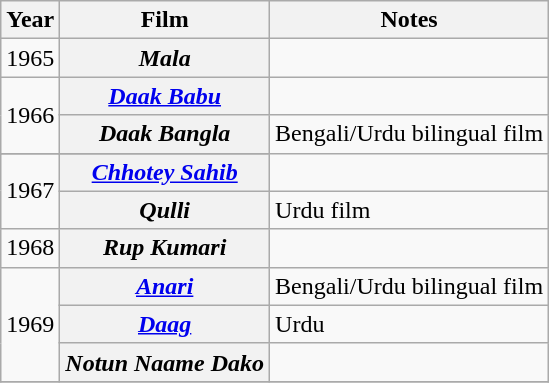<table class="wikitable sortable">
<tr>
<th>Year</th>
<th>Film</th>
<th>Notes</th>
</tr>
<tr>
<td>1965</td>
<th><em>Mala</em></th>
<td></td>
</tr>
<tr>
<td rowspan=2>1966</td>
<th><em><a href='#'>Daak Babu</a></em> </th>
<td></td>
</tr>
<tr>
<th><em>Daak Bangla</em></th>
<td rowspan=2>Bengali/Urdu bilingual film</td>
</tr>
<tr>
</tr>
<tr>
<td rowspan=2>1967</td>
<th><em><a href='#'>Chhotey Sahib</a></em></th>
</tr>
<tr>
<th><em>Qulli</em></th>
<td>Urdu film</td>
</tr>
<tr>
<td>1968</td>
<th><em>Rup Kumari</em></th>
<td></td>
</tr>
<tr>
<td rowspan=3>1969</td>
<th><em><a href='#'>Anari</a></em></th>
<td>Bengali/Urdu bilingual film</td>
</tr>
<tr>
<th><em><a href='#'>Daag</a></em></th>
<td>Urdu</td>
</tr>
<tr>
<th><em>Notun Naame Dako</em></th>
<td></td>
</tr>
<tr>
</tr>
</table>
